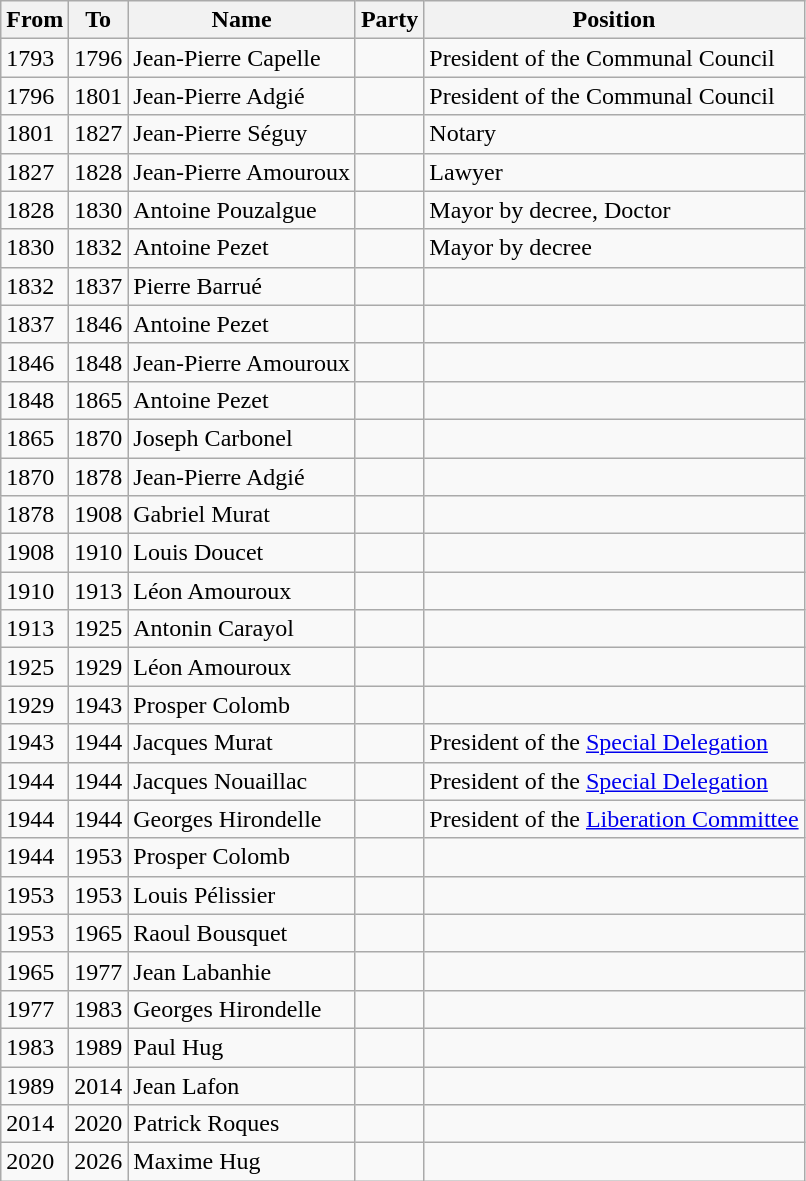<table class="wikitable">
<tr>
<th>From</th>
<th>To</th>
<th>Name</th>
<th>Party</th>
<th>Position</th>
</tr>
<tr>
<td>1793</td>
<td>1796</td>
<td>Jean-Pierre Capelle</td>
<td></td>
<td>President of the Communal Council</td>
</tr>
<tr>
<td>1796</td>
<td>1801</td>
<td>Jean-Pierre Adgié</td>
<td></td>
<td>President of the Communal Council</td>
</tr>
<tr>
<td>1801</td>
<td>1827</td>
<td>Jean-Pierre Séguy</td>
<td></td>
<td>Notary</td>
</tr>
<tr>
<td>1827</td>
<td>1828</td>
<td>Jean-Pierre Amouroux</td>
<td></td>
<td>Lawyer</td>
</tr>
<tr>
<td>1828</td>
<td>1830</td>
<td>Antoine Pouzalgue</td>
<td></td>
<td>Mayor by decree, Doctor</td>
</tr>
<tr>
<td>1830</td>
<td>1832</td>
<td>Antoine Pezet</td>
<td></td>
<td>Mayor by decree</td>
</tr>
<tr>
<td>1832</td>
<td>1837</td>
<td>Pierre Barrué</td>
<td></td>
<td></td>
</tr>
<tr>
<td>1837</td>
<td>1846</td>
<td>Antoine Pezet</td>
<td></td>
<td></td>
</tr>
<tr>
<td>1846</td>
<td>1848</td>
<td>Jean-Pierre Amouroux</td>
<td></td>
<td></td>
</tr>
<tr>
<td>1848</td>
<td>1865</td>
<td>Antoine Pezet</td>
<td></td>
<td></td>
</tr>
<tr>
<td>1865</td>
<td>1870</td>
<td>Joseph Carbonel</td>
<td></td>
<td></td>
</tr>
<tr>
<td>1870</td>
<td>1878</td>
<td>Jean-Pierre Adgié</td>
<td></td>
<td></td>
</tr>
<tr>
<td>1878</td>
<td>1908</td>
<td>Gabriel Murat</td>
<td></td>
<td></td>
</tr>
<tr>
<td>1908</td>
<td>1910</td>
<td>Louis Doucet</td>
<td></td>
<td></td>
</tr>
<tr>
<td>1910</td>
<td>1913</td>
<td>Léon Amouroux</td>
<td></td>
<td></td>
</tr>
<tr>
<td>1913</td>
<td>1925</td>
<td>Antonin Carayol</td>
<td></td>
<td></td>
</tr>
<tr>
<td>1925</td>
<td>1929</td>
<td>Léon Amouroux</td>
<td></td>
<td></td>
</tr>
<tr>
<td>1929</td>
<td>1943</td>
<td>Prosper Colomb</td>
<td></td>
<td></td>
</tr>
<tr>
<td>1943</td>
<td>1944</td>
<td>Jacques Murat</td>
<td></td>
<td>President of the <a href='#'>Special Delegation</a></td>
</tr>
<tr>
<td>1944</td>
<td>1944</td>
<td>Jacques Nouaillac</td>
<td></td>
<td>President of the <a href='#'>Special Delegation</a></td>
</tr>
<tr>
<td>1944</td>
<td>1944</td>
<td>Georges Hirondelle</td>
<td></td>
<td>President of the <a href='#'>Liberation Committee</a></td>
</tr>
<tr>
<td>1944</td>
<td>1953</td>
<td>Prosper Colomb</td>
<td></td>
<td></td>
</tr>
<tr>
<td>1953</td>
<td>1953</td>
<td>Louis Pélissier</td>
<td></td>
<td></td>
</tr>
<tr>
<td>1953</td>
<td>1965</td>
<td>Raoul Bousquet</td>
<td></td>
<td></td>
</tr>
<tr>
<td>1965</td>
<td>1977</td>
<td>Jean Labanhie</td>
<td></td>
<td></td>
</tr>
<tr>
<td>1977</td>
<td>1983</td>
<td>Georges Hirondelle</td>
<td></td>
<td></td>
</tr>
<tr>
<td>1983</td>
<td>1989</td>
<td>Paul Hug</td>
<td></td>
<td></td>
</tr>
<tr>
<td>1989</td>
<td>2014</td>
<td>Jean Lafon</td>
<td></td>
<td></td>
</tr>
<tr>
<td>2014</td>
<td>2020</td>
<td>Patrick Roques</td>
<td></td>
<td></td>
</tr>
<tr>
<td>2020</td>
<td>2026</td>
<td>Maxime Hug</td>
<td></td>
<td></td>
</tr>
</table>
